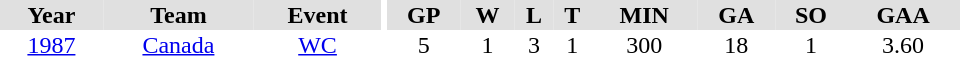<table border="0" cellpadding="1" cellspacing="0" ID="Table3" style="text-align:center; width:40em">
<tr ALIGN="center" bgcolor="#e0e0e0">
<th>Year</th>
<th>Team</th>
<th>Event</th>
<th rowspan="99" bgcolor="#ffffff"></th>
<th>GP</th>
<th>W</th>
<th>L</th>
<th>T</th>
<th>MIN</th>
<th>GA</th>
<th>SO</th>
<th>GAA</th>
</tr>
<tr>
<td><a href='#'>1987</a></td>
<td><a href='#'>Canada</a></td>
<td><a href='#'>WC</a></td>
<td>5</td>
<td>1</td>
<td>3</td>
<td>1</td>
<td>300</td>
<td>18</td>
<td>1</td>
<td>3.60</td>
</tr>
</table>
